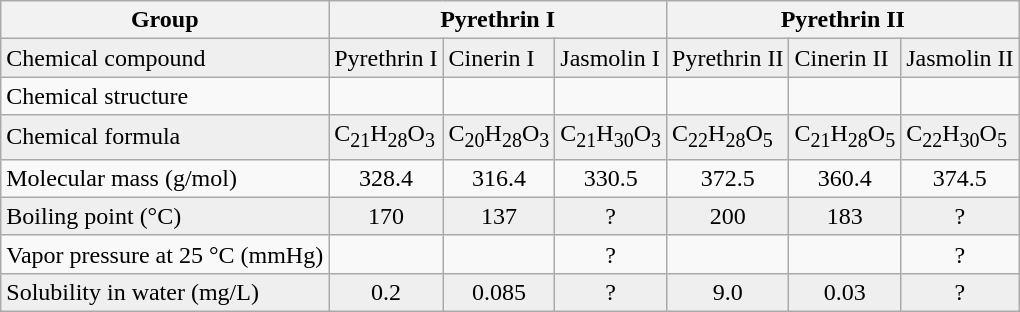<table class="wikitable">
<tr>
<th>Group</th>
<th colspan=3 align="center"><strong>Pyrethrin I</strong></th>
<th colspan=3 align="center"><strong>Pyrethrin II</strong></th>
</tr>
<tr bgcolor="#EFEFEF">
<td align="left">Chemical compound</td>
<td>Pyrethrin I</td>
<td>Cinerin I</td>
<td>Jasmolin I</td>
<td>Pyrethrin II</td>
<td>Cinerin II</td>
<td>Jasmolin II</td>
</tr>
<tr>
<td align="left">Chemical structure</td>
<td></td>
<td></td>
<td></td>
<td></td>
<td></td>
<td></td>
</tr>
<tr bgcolor="#EFEFEF">
<td align="left">Chemical formula</td>
<td>C<sub>21</sub>H<sub>28</sub>O<sub>3</sub></td>
<td>C<sub>20</sub>H<sub>28</sub>O<sub>3</sub></td>
<td>C<sub>21</sub>H<sub>30</sub>O<sub>3</sub></td>
<td>C<sub>22</sub>H<sub>28</sub>O<sub>5</sub></td>
<td>C<sub>21</sub>H<sub>28</sub>O<sub>5</sub></td>
<td>C<sub>22</sub>H<sub>30</sub>O<sub>5</sub></td>
</tr>
<tr>
<td align="left">Molecular mass (g/mol)</td>
<td align="center">328.4</td>
<td align="center">316.4</td>
<td align="center">330.5</td>
<td align="center">372.5</td>
<td align="center">360.4</td>
<td align="center">374.5</td>
</tr>
<tr bgcolor="#EFEFEF">
<td align="left">Boiling point (°C)</td>
<td align="center">170</td>
<td align="center">137</td>
<td align="center">?</td>
<td align="center">200</td>
<td align="center">183</td>
<td align="center">?</td>
</tr>
<tr>
<td align="left">Vapor pressure at 25 °C (mmHg)</td>
<td align="center"></td>
<td align="center"></td>
<td align="center">?</td>
<td align="center"></td>
<td align="center"></td>
<td align="center">?</td>
</tr>
<tr bgcolor="#EFEFEF">
<td align="left">Solubility in water (mg/L)</td>
<td align="center">0.2</td>
<td align="center">0.085</td>
<td align="center">?</td>
<td align="center">9.0</td>
<td align="center">0.03</td>
<td align="center">?</td>
</tr>
</table>
